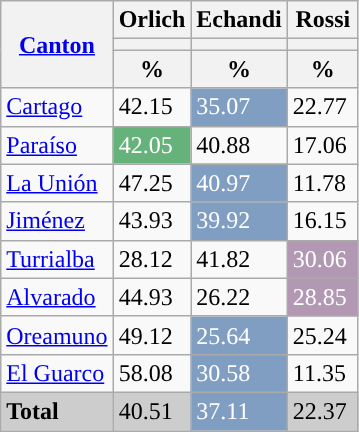<table class="wikitable mw-collapsible mw-collapsed">
<tr>
<th rowspan="3"><a href='#'>Canton</a></th>
<th colspan="1" width="40px">Orlich</th>
<th colspan="1" width="40px">Echandi</th>
<th colspan="1" width="40px">Rossi</th>
</tr>
<tr>
<th style="background:"></th>
<th style="background:"></th>
<th style="background:"></th>
</tr>
<tr>
<th data-sort-type="number">%</th>
<th data-sort-type="number">%</th>
<th data-sort-type="number">%</th>
</tr>
<tr>
<td align="left"><a href='#'>Cartago</a></td>
<td style="background:">42.15</td>
<td style="background:#809ec1; color:white;">35.07</td>
<td>22.77</td>
</tr>
<tr>
<td align="left"><a href='#'>Paraíso</a></td>
<td style="background:#66B27B; color:white;">42.05</td>
<td style="background:">40.88</td>
<td>17.06</td>
</tr>
<tr>
<td align="left"><a href='#'>La Unión</a></td>
<td style="background:">47.25</td>
<td style="background:#809ec1; color:white;">40.97</td>
<td>11.78</td>
</tr>
<tr>
<td align="left"><a href='#'>Jiménez</a></td>
<td style="background:">43.93</td>
<td style="background:#809ec1; color:white;">39.92</td>
<td>16.15</td>
</tr>
<tr>
<td align="left"><a href='#'>Turrialba</a></td>
<td>28.12</td>
<td style="background:">41.82</td>
<td style="background:#b298b3; color:white;">30.06</td>
</tr>
<tr>
<td align="left"><a href='#'>Alvarado</a></td>
<td style="background:">44.93</td>
<td>26.22</td>
<td style="background:#b298b3; color:white;">28.85</td>
</tr>
<tr>
<td align="left"><a href='#'>Oreamuno</a></td>
<td style="background:">49.12</td>
<td style="background:#809ec1; color:white;">25.64</td>
<td>25.24</td>
</tr>
<tr>
<td align="left"><a href='#'>El Guarco</a></td>
<td style="background:">58.08</td>
<td style="background:#809ec1; color:white;">30.58</td>
<td>11.35</td>
</tr>
<tr style="background:#CDCDCD;">
<td align="left"><strong>Total</strong></td>
<td style="background:">40.51</td>
<td style="background:#809ec1; color:white;">37.11</td>
<td>22.37</td>
</tr>
</table>
